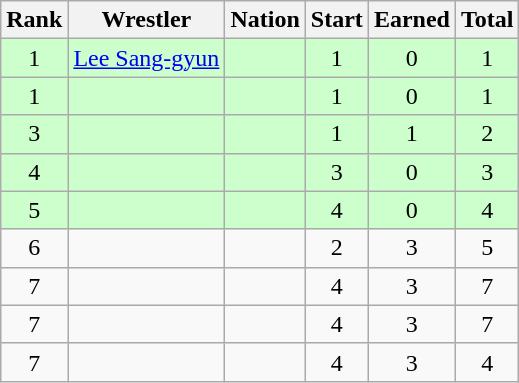<table class="wikitable sortable" style="text-align:center;">
<tr>
<th>Rank</th>
<th>Wrestler</th>
<th>Nation</th>
<th>Start</th>
<th>Earned</th>
<th>Total</th>
</tr>
<tr style="background:#cfc;">
<td>1</td>
<td align=left><a href='#'>Lee Sang-gyun</a></td>
<td align=left></td>
<td>1</td>
<td>0</td>
<td>1</td>
</tr>
<tr style="background:#cfc;">
<td>1</td>
<td align=left></td>
<td align=left></td>
<td>1</td>
<td>0</td>
<td>1</td>
</tr>
<tr style="background:#cfc;">
<td>3</td>
<td align=left></td>
<td align=left></td>
<td>1</td>
<td>1</td>
<td>2</td>
</tr>
<tr style="background:#cfc;">
<td>4</td>
<td align=left></td>
<td align=left></td>
<td>3</td>
<td>0</td>
<td>3</td>
</tr>
<tr style="background:#cfc;">
<td>5</td>
<td align=left></td>
<td align=left></td>
<td>4</td>
<td>0</td>
<td>4</td>
</tr>
<tr>
<td>6</td>
<td align=left></td>
<td align=left></td>
<td>2</td>
<td>3</td>
<td>5</td>
</tr>
<tr>
<td>7</td>
<td align=left></td>
<td align=left></td>
<td>4</td>
<td>3</td>
<td>7</td>
</tr>
<tr>
<td>7</td>
<td align=left></td>
<td align=left></td>
<td>4</td>
<td>3</td>
<td>7</td>
</tr>
<tr>
<td>7</td>
<td align=left></td>
<td align=left></td>
<td>4</td>
<td>3</td>
<td>4</td>
</tr>
</table>
